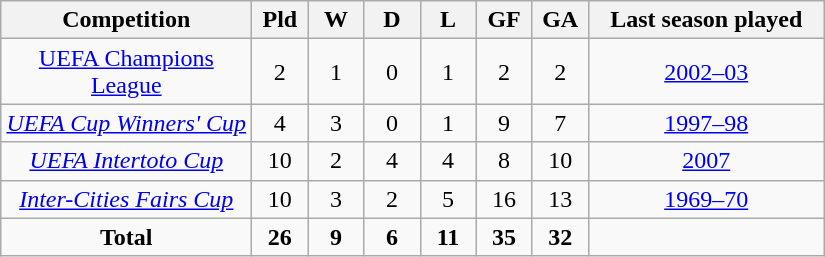<table class="wikitable" style="text-align: center;">
<tr>
<th width="160">Competition</th>
<th width="30">Pld</th>
<th width="30">W</th>
<th width="30">D</th>
<th width="30">L</th>
<th width="30">GF</th>
<th width="30">GA</th>
<th width="150">Last season played</th>
</tr>
<tr>
<td><a href='#'>UEFA Champions League</a></td>
<td>2</td>
<td>1</td>
<td>0</td>
<td>1</td>
<td>2</td>
<td>2</td>
<td><a href='#'>2002–03</a></td>
</tr>
<tr>
<td><em><a href='#'>UEFA Cup Winners' Cup</a></em></td>
<td>4</td>
<td>3</td>
<td>0</td>
<td>1</td>
<td>9</td>
<td>7</td>
<td><a href='#'>1997–98</a></td>
</tr>
<tr>
<td><em><a href='#'>UEFA Intertoto Cup</a></em></td>
<td>10</td>
<td>2</td>
<td>4</td>
<td>4</td>
<td>8</td>
<td>10</td>
<td><a href='#'>2007</a></td>
</tr>
<tr>
<td><em><a href='#'>Inter-Cities Fairs Cup</a></em></td>
<td>10</td>
<td>3</td>
<td>2</td>
<td>5</td>
<td>16</td>
<td>13</td>
<td><a href='#'>1969–70</a></td>
</tr>
<tr>
<td><strong>Total</strong></td>
<td><strong>26</strong></td>
<td><strong>9</strong></td>
<td><strong>6</strong></td>
<td><strong>11</strong></td>
<td><strong>35</strong></td>
<td><strong>32</strong></td>
</tr>
</table>
